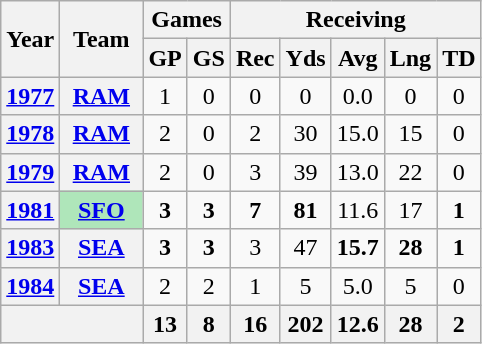<table class="wikitable" style="text-align:center">
<tr>
<th rowspan="2">Year</th>
<th rowspan="2">Team</th>
<th colspan="2">Games</th>
<th colspan="5">Receiving</th>
</tr>
<tr>
<th>GP</th>
<th>GS</th>
<th>Rec</th>
<th>Yds</th>
<th>Avg</th>
<th>Lng</th>
<th>TD</th>
</tr>
<tr>
<th><a href='#'>1977</a></th>
<th><a href='#'>RAM</a></th>
<td>1</td>
<td>0</td>
<td>0</td>
<td>0</td>
<td>0.0</td>
<td>0</td>
<td>0</td>
</tr>
<tr>
<th><a href='#'>1978</a></th>
<th><a href='#'>RAM</a></th>
<td>2</td>
<td>0</td>
<td>2</td>
<td>30</td>
<td>15.0</td>
<td>15</td>
<td>0</td>
</tr>
<tr>
<th><a href='#'>1979</a></th>
<th><a href='#'>RAM</a></th>
<td>2</td>
<td>0</td>
<td>3</td>
<td>39</td>
<td>13.0</td>
<td>22</td>
<td>0</td>
</tr>
<tr>
<th><a href='#'>1981</a></th>
<th style="background:#afe6ba; width:3em;"><a href='#'>SFO</a></th>
<td><strong>3</strong></td>
<td><strong>3</strong></td>
<td><strong>7</strong></td>
<td><strong>81</strong></td>
<td>11.6</td>
<td>17</td>
<td><strong>1</strong></td>
</tr>
<tr>
<th><a href='#'>1983</a></th>
<th><a href='#'>SEA</a></th>
<td><strong>3</strong></td>
<td><strong>3</strong></td>
<td>3</td>
<td>47</td>
<td><strong>15.7</strong></td>
<td><strong>28</strong></td>
<td><strong>1</strong></td>
</tr>
<tr>
<th><a href='#'>1984</a></th>
<th><a href='#'>SEA</a></th>
<td>2</td>
<td>2</td>
<td>1</td>
<td>5</td>
<td>5.0</td>
<td>5</td>
<td>0</td>
</tr>
<tr>
<th colspan="2"></th>
<th>13</th>
<th>8</th>
<th>16</th>
<th>202</th>
<th>12.6</th>
<th>28</th>
<th>2</th>
</tr>
</table>
